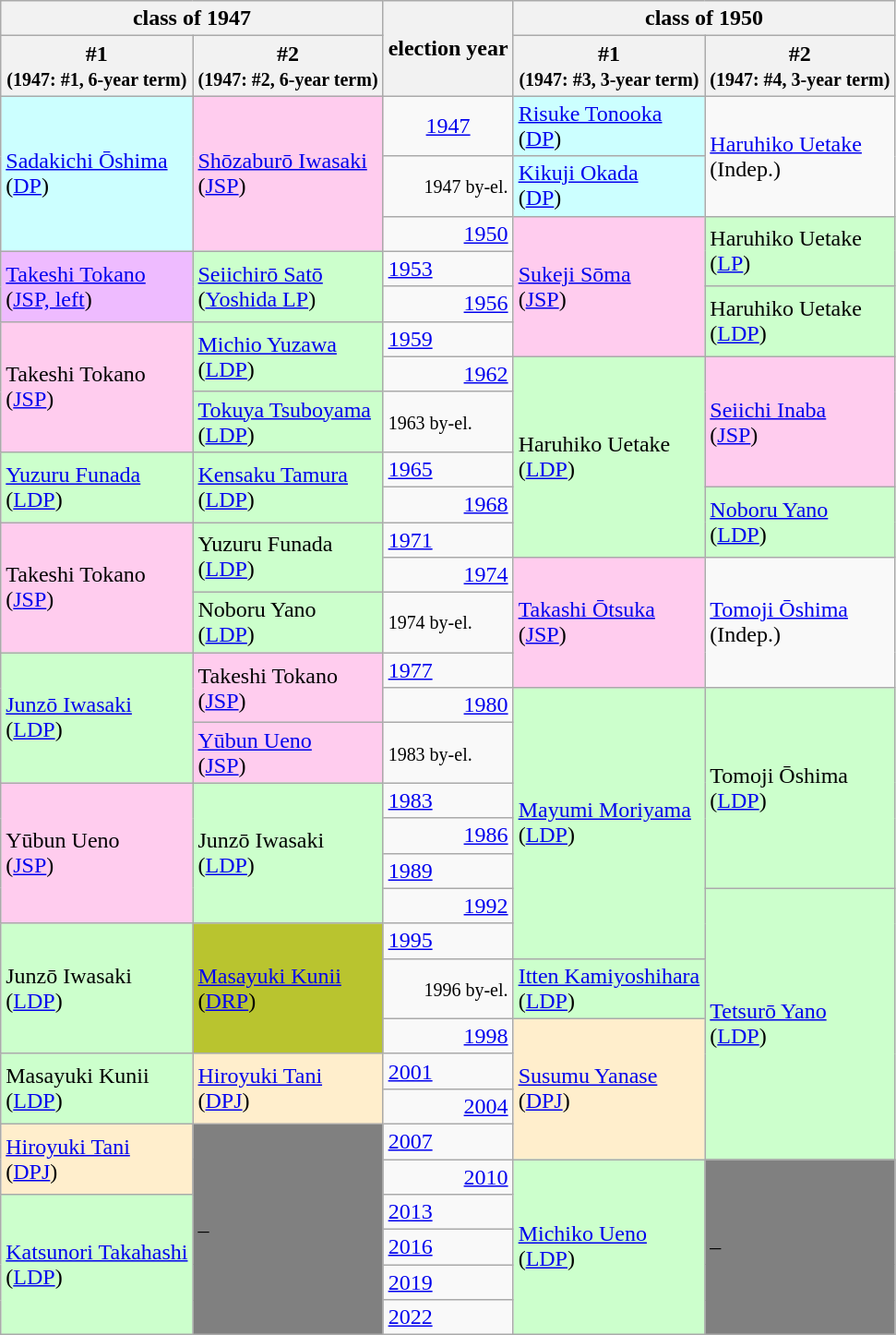<table class="wikitable" border="1">
<tr>
<th colspan="2">class of 1947</th>
<th rowspan="2">election year</th>
<th colspan="2">class of 1950</th>
</tr>
<tr>
<th>#1<br><small>(1947: #1, 6-year term)</small></th>
<th>#2<br><small>(1947: #2, 6-year term)</small></th>
<th>#1<br><small>(1947: #3, 3-year term)</small></th>
<th>#2<br><small>(1947: #4, 3-year term)</small></th>
</tr>
<tr>
<td rowspan="3" bgcolor="#CCFFFF"><a href='#'>Sadakichi Ōshima</a><br>(<a href='#'>DP</a>)</td>
<td rowspan="3" bgcolor="#FFCCEE"><a href='#'>Shōzaburō Iwasaki</a><br>(<a href='#'>JSP</a>)</td>
<td align="center"><a href='#'>1947</a></td>
<td bgcolor="#CCFFFF"><a href='#'>Risuke Tonooka</a><br>(<a href='#'>DP</a>)</td>
<td rowspan="2"><a href='#'>Haruhiko Uetake</a><br>(Indep.)</td>
</tr>
<tr>
<td align="right"><small>1947 by-el.</small></td>
<td bgcolor="#CCFFFF"><a href='#'>Kikuji Okada</a><br>(<a href='#'>DP</a>)</td>
</tr>
<tr>
<td align="right"><a href='#'>1950</a></td>
<td rowspan="4" bgcolor="#FFCCEE"><a href='#'>Sukeji Sōma</a><br>(<a href='#'>JSP</a>)</td>
<td rowspan="2" bgcolor="#CCFFCC">Haruhiko Uetake<br>(<a href='#'>LP</a>)</td>
</tr>
<tr>
<td rowspan="2" bgcolor="#EEBBFF"><a href='#'>Takeshi Tokano</a><br>(<a href='#'>JSP, left</a>)</td>
<td rowspan="2" bgcolor="#CCFFCC"><a href='#'>Seiichirō Satō</a><br>(<a href='#'>Yoshida LP</a>)</td>
<td align="left"><a href='#'>1953</a></td>
</tr>
<tr>
<td align="right"><a href='#'>1956</a></td>
<td rowspan="2" bgcolor="#CCFFCC">Haruhiko Uetake<br>(<a href='#'>LDP</a>)</td>
</tr>
<tr>
<td rowspan="3" bgcolor="#FFCCEE">Takeshi Tokano<br>(<a href='#'>JSP</a>)</td>
<td rowspan="2" bgcolor="#CCFFCC"><a href='#'>Michio Yuzawa</a><br>(<a href='#'>LDP</a>)</td>
<td align="left"><a href='#'>1959</a></td>
</tr>
<tr>
<td align="right"><a href='#'>1962</a></td>
<td rowspan="5" bgcolor="#CCFFCC">Haruhiko Uetake<br>(<a href='#'>LDP</a>)</td>
<td rowspan="3" bgcolor="#FFCCEE"><a href='#'>Seiichi Inaba</a><br>(<a href='#'>JSP</a>)</td>
</tr>
<tr>
<td bgcolor="#CCFFCC"><a href='#'>Tokuya Tsuboyama</a><br>(<a href='#'>LDP</a>)</td>
<td align="left"><small>1963 by-el.</small></td>
</tr>
<tr>
<td rowspan="2" bgcolor="#CCFFCC"><a href='#'>Yuzuru Funada</a><br>(<a href='#'>LDP</a>)</td>
<td rowspan="2" bgcolor="#CCFFCC"><a href='#'>Kensaku Tamura</a><br>(<a href='#'>LDP</a>)</td>
<td align="left"><a href='#'>1965</a></td>
</tr>
<tr>
<td align="right"><a href='#'>1968</a></td>
<td rowspan="2"  bgcolor="#CCFFCC"><a href='#'>Noboru Yano</a><br>(<a href='#'>LDP</a>)</td>
</tr>
<tr>
<td rowspan="3" bgcolor="#FFCCEE">Takeshi Tokano<br>(<a href='#'>JSP</a>)</td>
<td rowspan="2" bgcolor="#CCFFCC">Yuzuru Funada<br>(<a href='#'>LDP</a>)</td>
<td align="left"><a href='#'>1971</a></td>
</tr>
<tr>
<td align="right"><a href='#'>1974</a></td>
<td rowspan="3" bgcolor="#FFCCEE"><a href='#'>Takashi Ōtsuka</a><br>(<a href='#'>JSP</a>)</td>
<td rowspan="3"><a href='#'>Tomoji Ōshima</a><br>(Indep.)</td>
</tr>
<tr>
<td bgcolor="#CCFFCC">Noboru Yano<br>(<a href='#'>LDP</a>)</td>
<td align="left"><small>1974 by-el.</small></td>
</tr>
<tr>
<td rowspan="3"  bgcolor="#CCFFCC"><a href='#'>Junzō Iwasaki</a><br>(<a href='#'>LDP</a>)</td>
<td rowspan="2" bgcolor="#FFCCEE">Takeshi Tokano<br>(<a href='#'>JSP</a>)</td>
<td align="left"><a href='#'>1977</a></td>
</tr>
<tr>
<td align="right"><a href='#'>1980</a></td>
<td rowspan="7"  bgcolor="#CCFFCC"><a href='#'>Mayumi Moriyama</a><br>(<a href='#'>LDP</a>)</td>
<td rowspan="5"  bgcolor="#CCFFCC">Tomoji Ōshima<br>(<a href='#'>LDP</a>)</td>
</tr>
<tr>
<td bgcolor="#FFCCEE"><a href='#'>Yūbun Ueno</a><br>(<a href='#'>JSP</a>)</td>
<td align="left"><small>1983 by-el.</small></td>
</tr>
<tr>
<td rowspan="4" bgcolor="#FFCCEE">Yūbun Ueno<br>(<a href='#'>JSP</a>)</td>
<td rowspan="4"  bgcolor="#CCFFCC">Junzō Iwasaki<br>(<a href='#'>LDP</a>)</td>
<td align="left"><a href='#'>1983</a></td>
</tr>
<tr>
<td align="right"><a href='#'>1986</a></td>
</tr>
<tr>
<td align="left"><a href='#'>1989</a></td>
</tr>
<tr>
<td align="right"><a href='#'>1992</a></td>
<td rowspan="7"  bgcolor="#CCFFCC"><a href='#'>Tetsurō Yano</a><br>(<a href='#'>LDP</a>)</td>
</tr>
<tr>
<td rowspan="3"  bgcolor="#CCFFCC">Junzō Iwasaki<br>(<a href='#'>LDP</a>)</td>
<td rowspan="3"  bgcolor="#B9C42F"><a href='#'>Masayuki Kunii</a><br>(<a href='#'>DRP</a>)</td>
<td align="left"><a href='#'>1995</a></td>
</tr>
<tr>
<td align="right"><small>1996 by-el.</small></td>
<td bgcolor="#CCFFCC"><a href='#'>Itten Kamiyoshihara</a><br>(<a href='#'>LDP</a>)</td>
</tr>
<tr>
<td align="right"><a href='#'>1998</a></td>
<td rowspan="4" bgcolor="#FFEECC"><a href='#'>Susumu Yanase</a><br>(<a href='#'>DPJ</a>)</td>
</tr>
<tr>
<td rowspan="2"  bgcolor="#CCFFCC">Masayuki Kunii<br>(<a href='#'>LDP</a>)</td>
<td rowspan="2" bgcolor="#FFEECC"><a href='#'>Hiroyuki Tani</a><br>(<a href='#'>DPJ</a>)</td>
<td align="left"><a href='#'>2001</a></td>
</tr>
<tr>
<td align="right"><a href='#'>2004</a></td>
</tr>
<tr>
<td rowspan="2" bgcolor="#FFEECC"><a href='#'>Hiroyuki Tani</a><br>(<a href='#'>DPJ</a>)</td>
<td rowspan="6" bgcolor="grey">–</td>
<td align="left"><a href='#'>2007</a></td>
</tr>
<tr>
<td align="right"><a href='#'>2010</a></td>
<td rowspan="5" bgcolor="#CCFFCC"><a href='#'>Michiko Ueno</a><br>(<a href='#'>LDP</a>)</td>
<td rowspan="5" bgcolor="grey">–</td>
</tr>
<tr>
<td rowspan="4" bgcolor="#cfc"><a href='#'>Katsunori Takahashi</a><br>(<a href='#'>LDP</a>)</td>
<td><a href='#'>2013</a></td>
</tr>
<tr>
<td><a href='#'>2016</a></td>
</tr>
<tr>
<td><a href='#'>2019</a></td>
</tr>
<tr>
<td><a href='#'>2022</a></td>
</tr>
</table>
